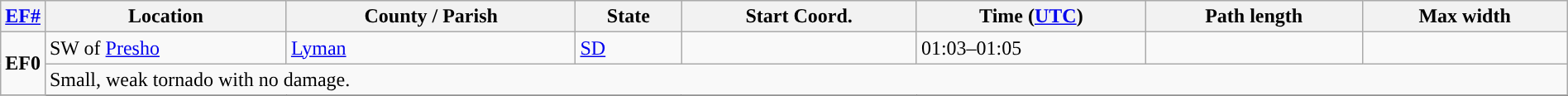<table class="wikitable sortable" style="width:100%;">
<tr>
<th scope="col" width="2%" align="center"><a href='#'>EF#</a></th>
<th scope="col" align="center" class="unsortable">Location</th>
<th scope="col" align="center" class="unsortable">County / Parish</th>
<th scope="col" align="center">State</th>
<th scope="col" align="center" data-sort-type="number">Start Coord.</th>
<th scope="col" align="center" data-sort-type="number">Time (<a href='#'>UTC</a>)</th>
<th scope="col" align="center" data-sort-type="number">Path length</th>
<th scope="col" align="center" data-sort-type="number">Max width</th>
</tr>
<tr>
<td rowspan="2" align="center"><strong>EF0</strong></td>
<td>SW of <a href='#'>Presho</a></td>
<td><a href='#'>Lyman</a></td>
<td><a href='#'>SD</a></td>
<td></td>
<td>01:03–01:05</td>
<td></td>
<td></td>
</tr>
<tr class="expand-child">
<td colspan="8" style=" border-bottom: 1px solid black;">Small, weak tornado with no damage.</td>
</tr>
<tr>
</tr>
</table>
